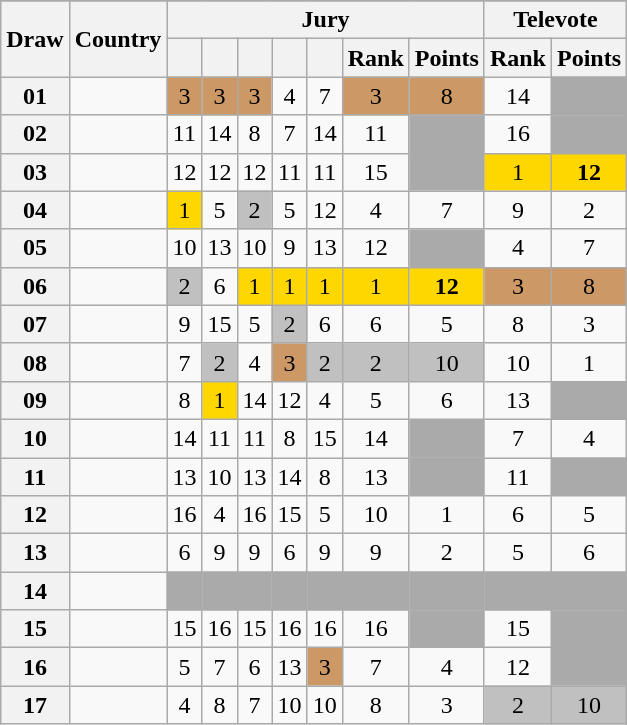<table class="sortable wikitable collapsible plainrowheaders" style="text-align:center;">
<tr>
</tr>
<tr>
<th scope="col" rowspan="2">Draw</th>
<th scope="col" rowspan="2">Country</th>
<th scope="col" colspan="7">Jury</th>
<th scope="col" colspan="2">Televote</th>
</tr>
<tr>
<th scope="col"><small></small></th>
<th scope="col"><small></small></th>
<th scope="col"><small></small></th>
<th scope="col"><small></small></th>
<th scope="col"><small></small></th>
<th scope="col">Rank</th>
<th scope="col">Points</th>
<th scope="col">Rank</th>
<th scope="col">Points</th>
</tr>
<tr>
<th scope="row" style="text-align:center;">01</th>
<td style="text-align:left;"></td>
<td style="background:#CC9966;">3</td>
<td style="background:#CC9966;">3</td>
<td style="background:#CC9966;">3</td>
<td>4</td>
<td>7</td>
<td style="background:#CC9966;">3</td>
<td style="background:#CC9966;">8</td>
<td>14</td>
<td style="background:#AAAAAA;"></td>
</tr>
<tr>
<th scope="row" style="text-align:center;">02</th>
<td style="text-align:left;"></td>
<td>11</td>
<td>14</td>
<td>8</td>
<td>7</td>
<td>14</td>
<td>11</td>
<td style="background:#AAAAAA;"></td>
<td>16</td>
<td style="background:#AAAAAA;"></td>
</tr>
<tr>
<th scope="row" style="text-align:center;">03</th>
<td style="text-align:left;"></td>
<td>12</td>
<td>12</td>
<td>12</td>
<td>11</td>
<td>11</td>
<td>15</td>
<td style="background:#AAAAAA;"></td>
<td style="background:gold;">1</td>
<td style="background:gold;"><strong>12</strong></td>
</tr>
<tr>
<th scope="row" style="text-align:center;">04</th>
<td style="text-align:left;"></td>
<td style="background:gold;">1</td>
<td>5</td>
<td style="background:silver;">2</td>
<td>5</td>
<td>12</td>
<td>4</td>
<td>7</td>
<td>9</td>
<td>2</td>
</tr>
<tr>
<th scope="row" style="text-align:center;">05</th>
<td style="text-align:left;"></td>
<td>10</td>
<td>13</td>
<td>10</td>
<td>9</td>
<td>13</td>
<td>12</td>
<td style="background:#AAAAAA;"></td>
<td>4</td>
<td>7</td>
</tr>
<tr>
<th scope="row" style="text-align:center;">06</th>
<td style="text-align:left;"></td>
<td style="background:silver;">2</td>
<td>6</td>
<td style="background:gold;">1</td>
<td style="background:gold;">1</td>
<td style="background:gold;">1</td>
<td style="background:gold;">1</td>
<td style="background:gold;"><strong>12</strong></td>
<td style="background:#CC9966;">3</td>
<td style="background:#CC9966;">8</td>
</tr>
<tr>
<th scope="row" style="text-align:center;">07</th>
<td style="text-align:left;"></td>
<td>9</td>
<td>15</td>
<td>5</td>
<td style="background:silver;">2</td>
<td>6</td>
<td>6</td>
<td>5</td>
<td>8</td>
<td>3</td>
</tr>
<tr>
<th scope="row" style="text-align:center;">08</th>
<td style="text-align:left;"></td>
<td>7</td>
<td style="background:silver;">2</td>
<td>4</td>
<td style="background:#CC9966;">3</td>
<td style="background:silver;">2</td>
<td style="background:silver;">2</td>
<td style="background:silver;">10</td>
<td>10</td>
<td>1</td>
</tr>
<tr>
<th scope="row" style="text-align:center;">09</th>
<td style="text-align:left;"></td>
<td>8</td>
<td style="background:gold;">1</td>
<td>14</td>
<td>12</td>
<td>4</td>
<td>5</td>
<td>6</td>
<td>13</td>
<td style="background:#AAAAAA;"></td>
</tr>
<tr>
<th scope="row" style="text-align:center;">10</th>
<td style="text-align:left;"></td>
<td>14</td>
<td>11</td>
<td>11</td>
<td>8</td>
<td>15</td>
<td>14</td>
<td style="background:#AAAAAA;"></td>
<td>7</td>
<td>4</td>
</tr>
<tr>
<th scope="row" style="text-align:center;">11</th>
<td style="text-align:left;"></td>
<td>13</td>
<td>10</td>
<td>13</td>
<td>14</td>
<td>8</td>
<td>13</td>
<td style="background:#AAAAAA;"></td>
<td>11</td>
<td style="background:#AAAAAA;"></td>
</tr>
<tr>
<th scope="row" style="text-align:center;">12</th>
<td style="text-align:left;"></td>
<td>16</td>
<td>4</td>
<td>16</td>
<td>15</td>
<td>5</td>
<td>10</td>
<td>1</td>
<td>6</td>
<td>5</td>
</tr>
<tr>
<th scope="row" style="text-align:center;">13</th>
<td style="text-align:left;"></td>
<td>6</td>
<td>9</td>
<td>9</td>
<td>6</td>
<td>9</td>
<td>9</td>
<td>2</td>
<td>5</td>
<td>6</td>
</tr>
<tr class="sortbottom">
<th scope="row" style="text-align:center;">14</th>
<td style="text-align:left;"></td>
<td style="background:#AAAAAA;"></td>
<td style="background:#AAAAAA;"></td>
<td style="background:#AAAAAA;"></td>
<td style="background:#AAAAAA;"></td>
<td style="background:#AAAAAA;"></td>
<td style="background:#AAAAAA;"></td>
<td style="background:#AAAAAA;"></td>
<td style="background:#AAAAAA;"></td>
<td style="background:#AAAAAA;"></td>
</tr>
<tr>
<th scope="row" style="text-align:center;">15</th>
<td style="text-align:left;"></td>
<td>15</td>
<td>16</td>
<td>15</td>
<td>16</td>
<td>16</td>
<td>16</td>
<td style="background:#AAAAAA;"></td>
<td>15</td>
<td style="background:#AAAAAA;"></td>
</tr>
<tr>
<th scope="row" style="text-align:center;">16</th>
<td style="text-align:left;"></td>
<td>5</td>
<td>7</td>
<td>6</td>
<td>13</td>
<td style="background:#CC9966;">3</td>
<td>7</td>
<td>4</td>
<td>12</td>
<td style="background:#AAAAAA;"></td>
</tr>
<tr>
<th scope="row" style="text-align:center;">17</th>
<td style="text-align:left;"></td>
<td>4</td>
<td>8</td>
<td>7</td>
<td>10</td>
<td>10</td>
<td>8</td>
<td>3</td>
<td style="background:silver;">2</td>
<td style="background:silver;">10</td>
</tr>
</table>
